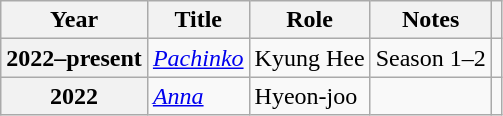<table class="wikitable plainrowheaders sortable">
<tr>
<th scope="col">Year</th>
<th scope="col">Title</th>
<th scope="col">Role</th>
<th scope="col" class="unsortable">Notes</th>
<th scope="col" class="unsortable"></th>
</tr>
<tr>
<th scope="row">2022–present</th>
<td><em><a href='#'>Pachinko</a></em></td>
<td>Kyung Hee</td>
<td>Season 1–2</td>
<td style="text-align:center"></td>
</tr>
<tr>
<th scope="row">2022</th>
<td><em><a href='#'>Anna</a></em></td>
<td>Hyeon-joo</td>
<td></td>
<td style="text-align:center"></td>
</tr>
</table>
